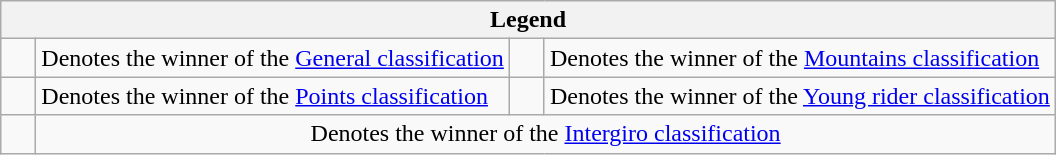<table class="wikitable">
<tr>
<th colspan=4>Legend</th>
</tr>
<tr>
<td>    </td>
<td>Denotes the winner of the <a href='#'>General classification</a></td>
<td>    </td>
<td>Denotes the winner of the <a href='#'>Mountains classification</a></td>
</tr>
<tr>
<td>    </td>
<td>Denotes the winner of the <a href='#'>Points classification</a></td>
<td>    </td>
<td>Denotes the winner of the <a href='#'>Young rider classification</a></td>
</tr>
<tr>
<td style="text-align:center;">    </td>
<td colspan="3" style="text-align:center;">Denotes the winner of the <a href='#'>Intergiro classification</a></td>
</tr>
</table>
